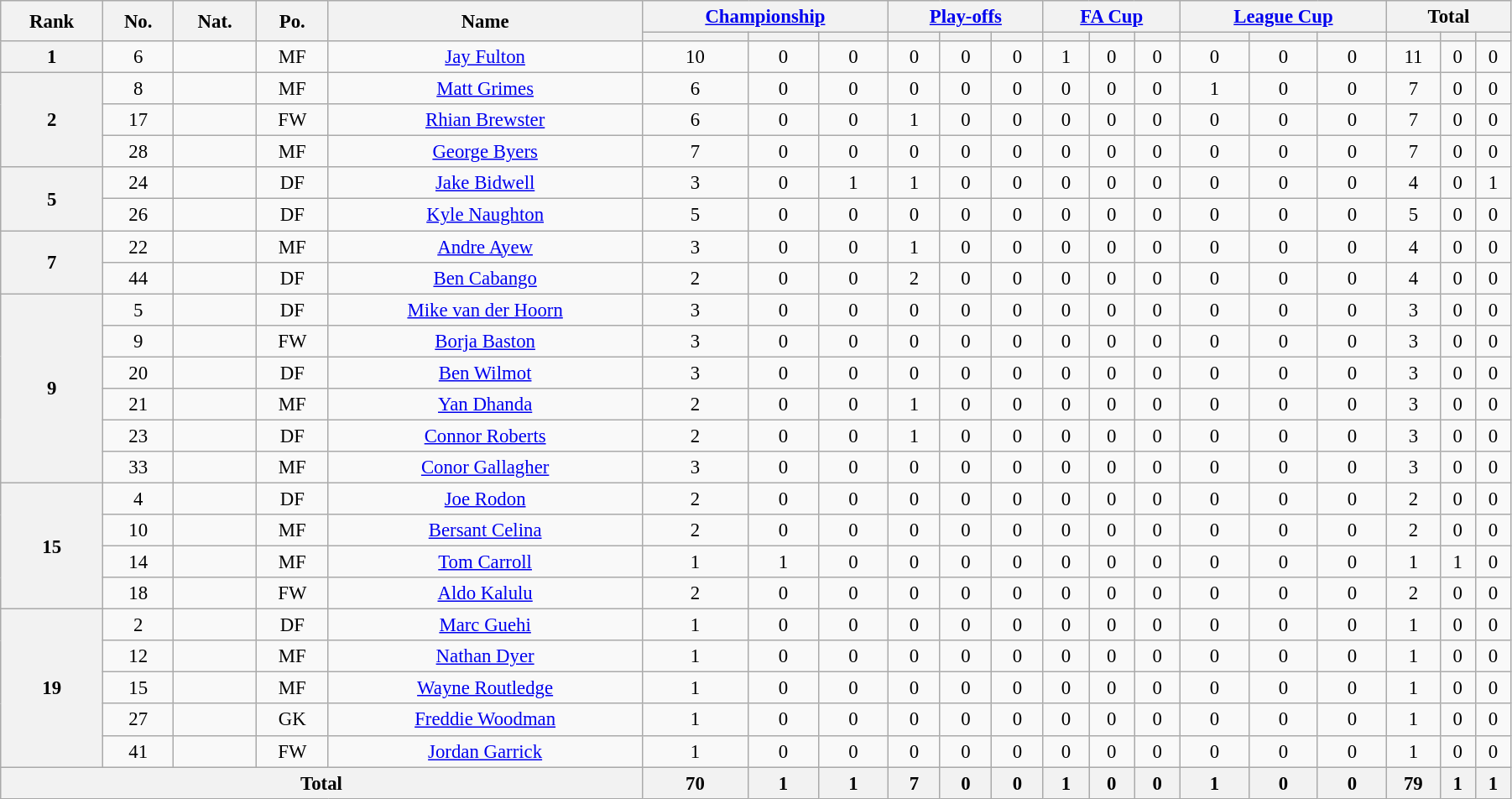<table class="wikitable" style="text-align:center; font-size:95%; width:95%;">
<tr>
<th rowspan=2>Rank</th>
<th rowspan=2>No.</th>
<th rowspan=2>Nat.</th>
<th rowspan=2>Po.</th>
<th rowspan=2>Name</th>
<th colspan=3><a href='#'>Championship</a></th>
<th colspan=3><a href='#'>Play-offs</a></th>
<th colspan=3><a href='#'>FA Cup</a></th>
<th colspan=3><a href='#'>League Cup</a></th>
<th colspan=3>Total</th>
</tr>
<tr>
<th></th>
<th></th>
<th></th>
<th></th>
<th></th>
<th></th>
<th></th>
<th></th>
<th></th>
<th></th>
<th></th>
<th></th>
<th></th>
<th></th>
<th></th>
</tr>
<tr>
<th rowspan=1>1</th>
<td>6</td>
<td></td>
<td>MF</td>
<td><a href='#'>Jay Fulton</a></td>
<td>10</td>
<td>0</td>
<td>0</td>
<td>0</td>
<td>0</td>
<td>0</td>
<td>1</td>
<td>0</td>
<td>0</td>
<td>0</td>
<td>0</td>
<td>0</td>
<td>11</td>
<td>0</td>
<td>0</td>
</tr>
<tr>
<th rowspan=3>2</th>
<td>8</td>
<td></td>
<td>MF</td>
<td><a href='#'>Matt Grimes</a></td>
<td>6</td>
<td>0</td>
<td>0</td>
<td>0</td>
<td>0</td>
<td>0</td>
<td>0</td>
<td>0</td>
<td>0</td>
<td>1</td>
<td>0</td>
<td>0</td>
<td>7</td>
<td>0</td>
<td>0</td>
</tr>
<tr>
<td>17</td>
<td></td>
<td>FW</td>
<td><a href='#'>Rhian Brewster</a></td>
<td>6</td>
<td>0</td>
<td>0</td>
<td>1</td>
<td>0</td>
<td>0</td>
<td>0</td>
<td>0</td>
<td>0</td>
<td>0</td>
<td>0</td>
<td>0</td>
<td>7</td>
<td>0</td>
<td>0</td>
</tr>
<tr>
<td>28</td>
<td></td>
<td>MF</td>
<td><a href='#'>George Byers</a></td>
<td>7</td>
<td>0</td>
<td>0</td>
<td>0</td>
<td>0</td>
<td>0</td>
<td>0</td>
<td>0</td>
<td>0</td>
<td>0</td>
<td>0</td>
<td>0</td>
<td>7</td>
<td>0</td>
<td>0</td>
</tr>
<tr>
<th rowspan=2>5</th>
<td>24</td>
<td></td>
<td>DF</td>
<td><a href='#'>Jake Bidwell</a></td>
<td>3</td>
<td>0</td>
<td>1</td>
<td>1</td>
<td>0</td>
<td>0</td>
<td>0</td>
<td>0</td>
<td>0</td>
<td>0</td>
<td>0</td>
<td>0</td>
<td>4</td>
<td>0</td>
<td>1</td>
</tr>
<tr>
<td>26</td>
<td></td>
<td>DF</td>
<td><a href='#'>Kyle Naughton</a></td>
<td>5</td>
<td>0</td>
<td>0</td>
<td>0</td>
<td>0</td>
<td>0</td>
<td>0</td>
<td>0</td>
<td>0</td>
<td>0</td>
<td>0</td>
<td>0</td>
<td>5</td>
<td>0</td>
<td>0</td>
</tr>
<tr>
<th rowspan=2>7</th>
<td>22</td>
<td></td>
<td>MF</td>
<td><a href='#'>Andre Ayew</a></td>
<td>3</td>
<td>0</td>
<td>0</td>
<td>1</td>
<td>0</td>
<td>0</td>
<td>0</td>
<td>0</td>
<td>0</td>
<td>0</td>
<td>0</td>
<td>0</td>
<td>4</td>
<td>0</td>
<td>0</td>
</tr>
<tr>
<td>44</td>
<td></td>
<td>DF</td>
<td><a href='#'>Ben Cabango</a></td>
<td>2</td>
<td>0</td>
<td>0</td>
<td>2</td>
<td>0</td>
<td>0</td>
<td>0</td>
<td>0</td>
<td>0</td>
<td>0</td>
<td>0</td>
<td>0</td>
<td>4</td>
<td>0</td>
<td>0</td>
</tr>
<tr>
<th rowspan=6>9</th>
<td>5</td>
<td></td>
<td>DF</td>
<td><a href='#'>Mike van der Hoorn</a></td>
<td>3</td>
<td>0</td>
<td>0</td>
<td>0</td>
<td>0</td>
<td>0</td>
<td>0</td>
<td>0</td>
<td>0</td>
<td>0</td>
<td>0</td>
<td>0</td>
<td>3</td>
<td>0</td>
<td>0</td>
</tr>
<tr>
<td>9</td>
<td></td>
<td>FW</td>
<td><a href='#'>Borja Baston</a></td>
<td>3</td>
<td>0</td>
<td>0</td>
<td>0</td>
<td>0</td>
<td>0</td>
<td>0</td>
<td>0</td>
<td>0</td>
<td>0</td>
<td>0</td>
<td>0</td>
<td>3</td>
<td>0</td>
<td>0</td>
</tr>
<tr>
<td>20</td>
<td></td>
<td>DF</td>
<td><a href='#'>Ben Wilmot</a></td>
<td>3</td>
<td>0</td>
<td>0</td>
<td>0</td>
<td>0</td>
<td>0</td>
<td>0</td>
<td>0</td>
<td>0</td>
<td>0</td>
<td>0</td>
<td>0</td>
<td>3</td>
<td>0</td>
<td>0</td>
</tr>
<tr>
<td>21</td>
<td></td>
<td>MF</td>
<td><a href='#'>Yan Dhanda</a></td>
<td>2</td>
<td>0</td>
<td>0</td>
<td>1</td>
<td>0</td>
<td>0</td>
<td>0</td>
<td>0</td>
<td>0</td>
<td>0</td>
<td>0</td>
<td>0</td>
<td>3</td>
<td>0</td>
<td>0</td>
</tr>
<tr>
<td>23</td>
<td></td>
<td>DF</td>
<td><a href='#'>Connor Roberts</a></td>
<td>2</td>
<td>0</td>
<td>0</td>
<td>1</td>
<td>0</td>
<td>0</td>
<td>0</td>
<td>0</td>
<td>0</td>
<td>0</td>
<td>0</td>
<td>0</td>
<td>3</td>
<td>0</td>
<td>0</td>
</tr>
<tr>
<td>33</td>
<td></td>
<td>MF</td>
<td><a href='#'>Conor Gallagher</a></td>
<td>3</td>
<td>0</td>
<td>0</td>
<td>0</td>
<td>0</td>
<td>0</td>
<td>0</td>
<td>0</td>
<td>0</td>
<td>0</td>
<td>0</td>
<td>0</td>
<td>3</td>
<td>0</td>
<td>0</td>
</tr>
<tr>
<th rowspan=4>15</th>
<td>4</td>
<td></td>
<td>DF</td>
<td><a href='#'>Joe Rodon</a></td>
<td>2</td>
<td>0</td>
<td>0</td>
<td>0</td>
<td>0</td>
<td>0</td>
<td>0</td>
<td>0</td>
<td>0</td>
<td>0</td>
<td>0</td>
<td>0</td>
<td>2</td>
<td>0</td>
<td>0</td>
</tr>
<tr>
<td>10</td>
<td></td>
<td>MF</td>
<td><a href='#'>Bersant Celina</a></td>
<td>2</td>
<td>0</td>
<td>0</td>
<td>0</td>
<td>0</td>
<td>0</td>
<td>0</td>
<td>0</td>
<td>0</td>
<td>0</td>
<td>0</td>
<td>0</td>
<td>2</td>
<td>0</td>
<td>0</td>
</tr>
<tr>
<td>14</td>
<td></td>
<td>MF</td>
<td><a href='#'>Tom Carroll</a></td>
<td>1</td>
<td>1</td>
<td>0</td>
<td>0</td>
<td>0</td>
<td>0</td>
<td>0</td>
<td>0</td>
<td>0</td>
<td>0</td>
<td>0</td>
<td>0</td>
<td>1</td>
<td>1</td>
<td>0</td>
</tr>
<tr>
<td>18</td>
<td></td>
<td>FW</td>
<td><a href='#'>Aldo Kalulu</a></td>
<td>2</td>
<td>0</td>
<td>0</td>
<td>0</td>
<td>0</td>
<td>0</td>
<td>0</td>
<td>0</td>
<td>0</td>
<td>0</td>
<td>0</td>
<td>0</td>
<td>2</td>
<td>0</td>
<td>0</td>
</tr>
<tr>
<th rowspan=5>19</th>
<td>2</td>
<td></td>
<td>DF</td>
<td><a href='#'>Marc Guehi</a></td>
<td>1</td>
<td>0</td>
<td>0</td>
<td>0</td>
<td>0</td>
<td>0</td>
<td>0</td>
<td>0</td>
<td>0</td>
<td>0</td>
<td>0</td>
<td>0</td>
<td>1</td>
<td>0</td>
<td>0</td>
</tr>
<tr>
<td>12</td>
<td></td>
<td>MF</td>
<td><a href='#'>Nathan Dyer</a></td>
<td>1</td>
<td>0</td>
<td>0</td>
<td>0</td>
<td>0</td>
<td>0</td>
<td>0</td>
<td>0</td>
<td>0</td>
<td>0</td>
<td>0</td>
<td>0</td>
<td>1</td>
<td>0</td>
<td>0</td>
</tr>
<tr>
<td>15</td>
<td></td>
<td>MF</td>
<td><a href='#'>Wayne Routledge</a></td>
<td>1</td>
<td>0</td>
<td>0</td>
<td>0</td>
<td>0</td>
<td>0</td>
<td>0</td>
<td>0</td>
<td>0</td>
<td>0</td>
<td>0</td>
<td>0</td>
<td>1</td>
<td>0</td>
<td>0</td>
</tr>
<tr>
<td>27</td>
<td></td>
<td>GK</td>
<td><a href='#'>Freddie Woodman</a></td>
<td>1</td>
<td>0</td>
<td>0</td>
<td>0</td>
<td>0</td>
<td>0</td>
<td>0</td>
<td>0</td>
<td>0</td>
<td>0</td>
<td>0</td>
<td>0</td>
<td>1</td>
<td>0</td>
<td>0</td>
</tr>
<tr>
<td>41</td>
<td></td>
<td>FW</td>
<td><a href='#'>Jordan Garrick</a></td>
<td>1</td>
<td>0</td>
<td>0</td>
<td>0</td>
<td>0</td>
<td>0</td>
<td>0</td>
<td>0</td>
<td>0</td>
<td>0</td>
<td>0</td>
<td>0</td>
<td>1</td>
<td>0</td>
<td>0</td>
</tr>
<tr>
<th colspan=5>Total</th>
<th>70</th>
<th>1</th>
<th>1</th>
<th>7</th>
<th>0</th>
<th>0</th>
<th>1</th>
<th>0</th>
<th>0</th>
<th>1</th>
<th>0</th>
<th>0</th>
<th>79</th>
<th>1</th>
<th>1</th>
</tr>
</table>
